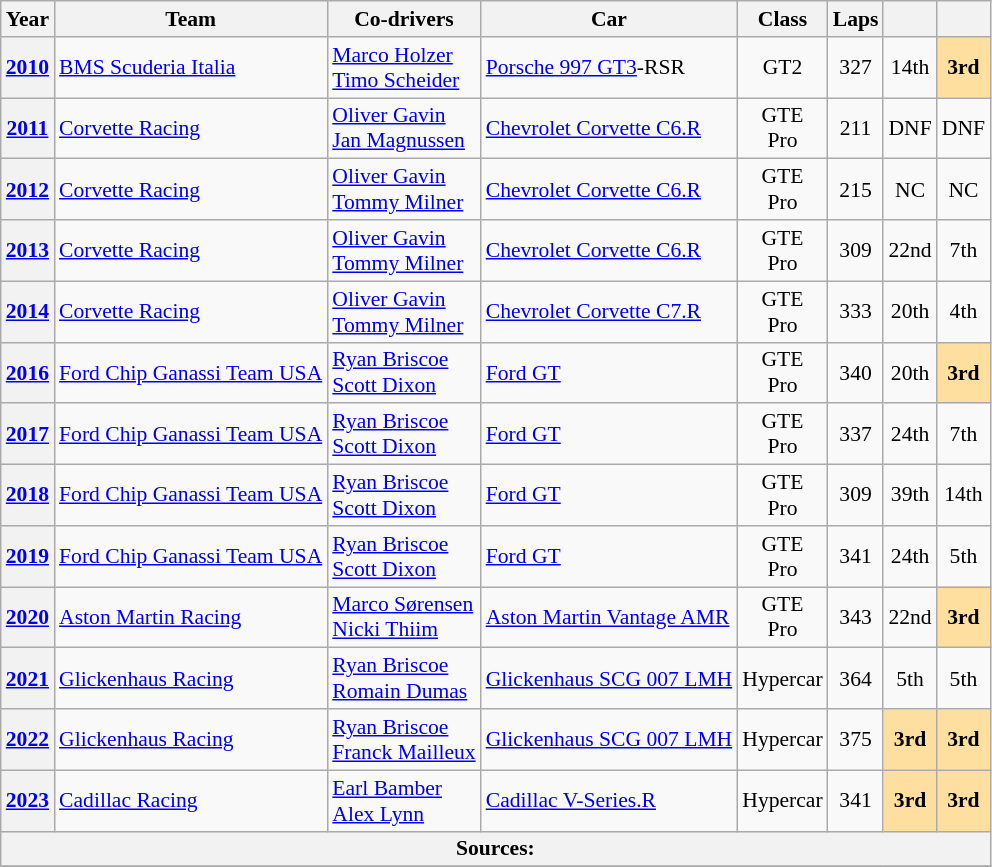<table class="wikitable" style="text-align:center; font-size:90%">
<tr>
<th>Year</th>
<th>Team</th>
<th>Co-drivers</th>
<th>Car</th>
<th>Class</th>
<th>Laps</th>
<th></th>
<th></th>
</tr>
<tr>
<th><a href='#'>2010</a></th>
<td align="left"> <a href='#'>BMS Scuderia Italia</a></td>
<td align="left"> <a href='#'>Marco Holzer</a><br> <a href='#'>Timo Scheider</a></td>
<td align="left"><a href='#'>Porsche 997 GT3</a>-RSR</td>
<td>GT2</td>
<td>327</td>
<td>14th</td>
<td style="background:#FFDF9F;"><strong>3rd</strong></td>
</tr>
<tr>
<th><a href='#'>2011</a></th>
<td align="left"> <a href='#'>Corvette Racing</a></td>
<td align="left"> <a href='#'>Oliver Gavin</a><br> <a href='#'>Jan Magnussen</a></td>
<td align="left"><a href='#'>Chevrolet Corvette C6.R</a></td>
<td>GTE<br>Pro</td>
<td>211</td>
<td>DNF</td>
<td>DNF</td>
</tr>
<tr>
<th><a href='#'>2012</a></th>
<td align="left"> <a href='#'>Corvette Racing</a></td>
<td align="left"> <a href='#'>Oliver Gavin</a><br> <a href='#'>Tommy Milner</a></td>
<td align="left"><a href='#'>Chevrolet Corvette C6.R</a></td>
<td>GTE<br>Pro</td>
<td>215</td>
<td>NC</td>
<td>NC</td>
</tr>
<tr>
<th><a href='#'>2013</a></th>
<td align="left"> <a href='#'>Corvette Racing</a></td>
<td align="left"> <a href='#'>Oliver Gavin</a><br> <a href='#'>Tommy Milner</a></td>
<td align="left"><a href='#'>Chevrolet Corvette C6.R</a></td>
<td>GTE<br>Pro</td>
<td>309</td>
<td>22nd</td>
<td>7th</td>
</tr>
<tr>
<th><a href='#'>2014</a></th>
<td align="left"> <a href='#'>Corvette Racing</a></td>
<td align="left"> <a href='#'>Oliver Gavin</a><br> <a href='#'>Tommy Milner</a></td>
<td align="left"><a href='#'>Chevrolet Corvette C7.R</a></td>
<td>GTE<br>Pro</td>
<td>333</td>
<td>20th</td>
<td>4th</td>
</tr>
<tr>
<th><a href='#'>2016</a></th>
<td align="left"> <a href='#'>Ford Chip Ganassi Team USA</a></td>
<td align="left"> <a href='#'>Ryan Briscoe</a><br> <a href='#'>Scott Dixon</a></td>
<td align="left"><a href='#'>Ford GT</a></td>
<td>GTE<br>Pro</td>
<td>340</td>
<td>20th</td>
<td style="background:#FFDF9F;"><strong>3rd</strong></td>
</tr>
<tr>
<th><a href='#'>2017</a></th>
<td align="left"> <a href='#'>Ford Chip Ganassi Team USA</a></td>
<td align="left"> <a href='#'>Ryan Briscoe</a><br> <a href='#'>Scott Dixon</a></td>
<td align="left"><a href='#'>Ford GT</a></td>
<td>GTE<br>Pro</td>
<td>337</td>
<td>24th</td>
<td>7th</td>
</tr>
<tr>
<th><a href='#'>2018</a></th>
<td align="left"> <a href='#'>Ford Chip Ganassi Team USA</a></td>
<td align="left"> <a href='#'>Ryan Briscoe</a><br> <a href='#'>Scott Dixon</a></td>
<td align="left"><a href='#'>Ford GT</a></td>
<td>GTE<br>Pro</td>
<td>309</td>
<td>39th</td>
<td>14th</td>
</tr>
<tr>
<th><a href='#'>2019</a></th>
<td align="left"> <a href='#'>Ford Chip Ganassi Team USA</a></td>
<td align="left"> <a href='#'>Ryan Briscoe</a><br> <a href='#'>Scott Dixon</a></td>
<td align="left"><a href='#'>Ford GT</a></td>
<td>GTE<br>Pro</td>
<td>341</td>
<td>24th</td>
<td>5th</td>
</tr>
<tr>
<th><a href='#'>2020</a></th>
<td align="left"> <a href='#'>Aston Martin Racing</a></td>
<td align="left"> <a href='#'>Marco Sørensen</a><br> <a href='#'>Nicki Thiim</a></td>
<td align="left"><a href='#'>Aston Martin Vantage AMR</a></td>
<td>GTE<br>Pro</td>
<td>343</td>
<td>22nd</td>
<td style="background:#FFDF9F;"><strong>3rd</strong></td>
</tr>
<tr>
<th><a href='#'>2021</a></th>
<td align="left"> <a href='#'>Glickenhaus Racing</a></td>
<td align="left"> <a href='#'>Ryan Briscoe</a><br> <a href='#'>Romain Dumas</a></td>
<td align="left"><a href='#'>Glickenhaus SCG 007 LMH</a></td>
<td>Hypercar</td>
<td>364</td>
<td>5th</td>
<td>5th</td>
</tr>
<tr>
<th><a href='#'>2022</a></th>
<td align="left"> <a href='#'>Glickenhaus Racing</a></td>
<td align="left"> <a href='#'>Ryan Briscoe</a><br> <a href='#'>Franck Mailleux</a></td>
<td align="left"><a href='#'>Glickenhaus SCG 007 LMH</a></td>
<td>Hypercar</td>
<td>375</td>
<td style="background:#FFDF9F;"><strong>3rd</strong></td>
<td style="background:#FFDF9F;"><strong>3rd</strong></td>
</tr>
<tr>
<th><a href='#'>2023</a></th>
<td align="left"> <a href='#'>Cadillac Racing</a></td>
<td align="left"> <a href='#'>Earl Bamber</a><br> <a href='#'>Alex Lynn</a></td>
<td align="left"><a href='#'>Cadillac V-Series.R</a></td>
<td>Hypercar</td>
<td>341</td>
<td style="background:#FFDF9F;"><strong>3rd</strong></td>
<td style="background:#FFDF9F;"><strong>3rd</strong></td>
</tr>
<tr>
<th colspan="8">Sources:</th>
</tr>
<tr>
</tr>
</table>
